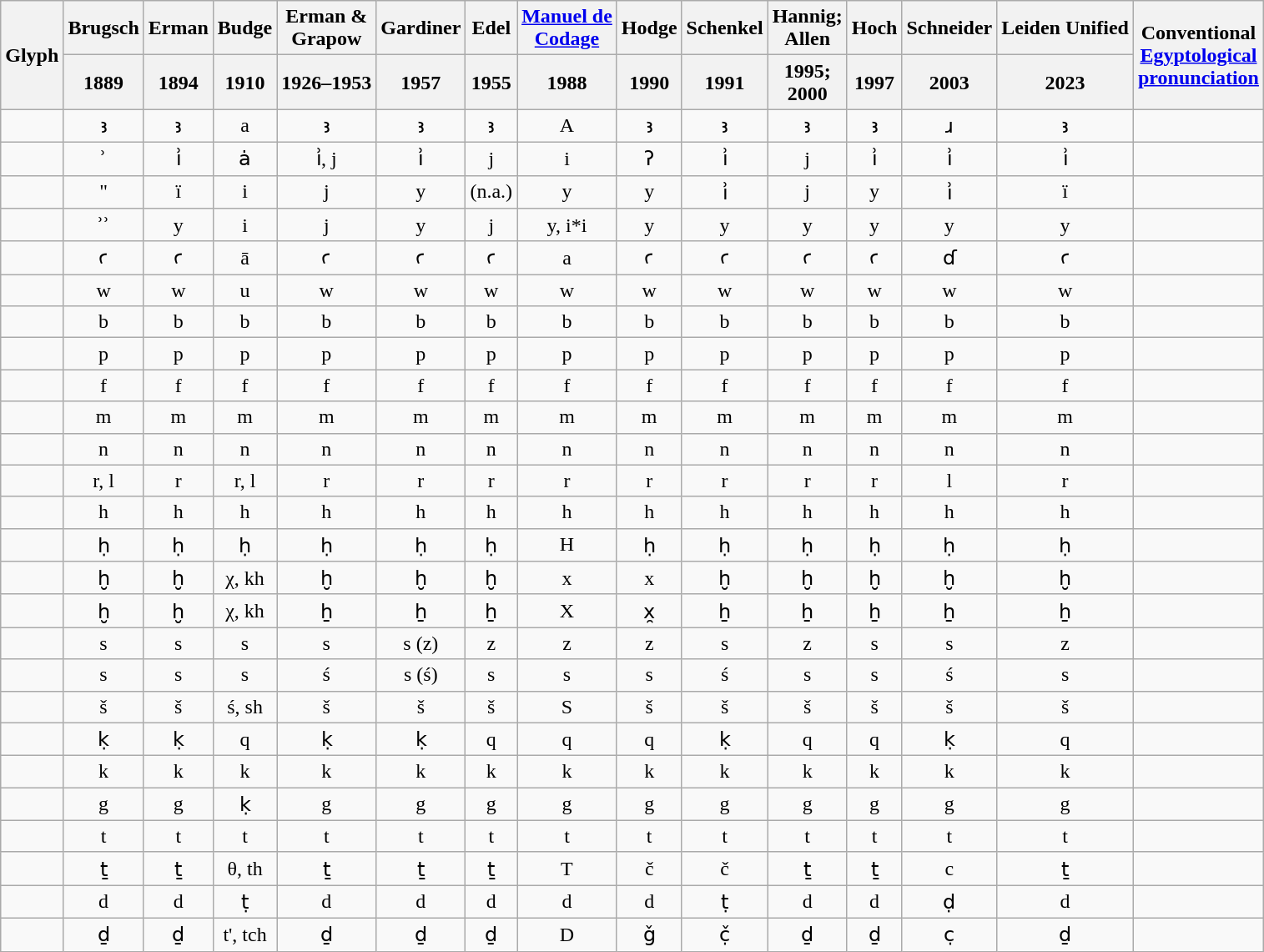<table class="wikitable">
<tr>
<th rowspan="2">Glyph</th>
<th>Brugsch</th>
<th>Erman</th>
<th>Budge</th>
<th>Erman &<br>Grapow</th>
<th>Gardiner</th>
<th>Edel</th>
<th><a href='#'>Manuel de<br>Codage</a></th>
<th>Hodge</th>
<th>Schenkel</th>
<th>Hannig;<br>Allen</th>
<th>Hoch</th>
<th>Schneider</th>
<th>Leiden Unified</th>
<th rowspan="2">Conventional<br><a href='#'>Egyptological<br>pronunciation</a></th>
</tr>
<tr>
<th>1889</th>
<th>1894</th>
<th>1910</th>
<th>1926–1953</th>
<th>1957</th>
<th>1955</th>
<th>1988</th>
<th>1990</th>
<th>1991</th>
<th>1995;<br>2000</th>
<th>1997</th>
<th>2003</th>
<th>2023</th>
</tr>
<tr>
<td style="text-align:center"></td>
<td style="text-align:center">ꜣ</td>
<td style="text-align:center">ꜣ</td>
<td style="text-align:center">a</td>
<td style="text-align:center">ꜣ</td>
<td style="text-align:center">ꜣ</td>
<td style="text-align:center">ꜣ</td>
<td style="text-align:center">A</td>
<td style="text-align:center">ꜣ</td>
<td style="text-align:center">ꜣ</td>
<td style="text-align:center">ꜣ</td>
<td style="text-align:center">ꜣ</td>
<td style="text-align:center">ɹ</td>
<td style="text-align:center">ꜣ</td>
<td style="text-align:center"></td>
</tr>
<tr>
<td style="text-align:center"></td>
<td style="text-align:center">ʾ</td>
<td style="text-align:center">ı͗</td>
<td style="text-align:center">ȧ</td>
<td style="text-align:center">ı͗, j</td>
<td style="text-align:center">ı͗</td>
<td style="text-align:center">j</td>
<td style="text-align:center">i</td>
<td style="text-align:center">ʔ</td>
<td style="text-align:center">ı͗</td>
<td style="text-align:center">j</td>
<td style="text-align:center">ı͗</td>
<td style="text-align:center">ı͗</td>
<td style="text-align:center">ı͗</td>
<td style="text-align:center"></td>
</tr>
<tr>
<td style="text-align:center"></td>
<td style="text-align:center">"</td>
<td style="text-align:center">ï</td>
<td style="text-align:center">i</td>
<td style="text-align:center">j</td>
<td style="text-align:center">y</td>
<td style="text-align:center">(n.a.)</td>
<td style="text-align:center">y</td>
<td style="text-align:center">y</td>
<td style="text-align:center">ı͗</td>
<td style="text-align:center">j</td>
<td style="text-align:center">y</td>
<td style="text-align:center">ı͗</td>
<td style="text-align:center">ï</td>
<td style="text-align:center"></td>
</tr>
<tr>
<td style="text-align:center"></td>
<td style="text-align:center">ʾʾ</td>
<td style="text-align:center">y</td>
<td style="text-align:center">i</td>
<td style="text-align:center">j</td>
<td style="text-align:center">y</td>
<td style="text-align:center">j</td>
<td style="text-align:center">y, i*i</td>
<td style="text-align:center">y</td>
<td style="text-align:center">y</td>
<td style="text-align:center">y</td>
<td style="text-align:center">y</td>
<td style="text-align:center">y</td>
<td style="text-align:center">y</td>
<td style="text-align:center"></td>
</tr>
<tr>
<td style="text-align:center"></td>
<td style="text-align:center">ꜥ</td>
<td style="text-align:center">ꜥ</td>
<td style="text-align:center">ā</td>
<td style="text-align:center">ꜥ</td>
<td style="text-align:center">ꜥ</td>
<td style="text-align:center">ꜥ</td>
<td style="text-align:center">a</td>
<td style="text-align:center">ꜥ</td>
<td style="text-align:center">ꜥ</td>
<td style="text-align:center">ꜥ</td>
<td style="text-align:center">ꜥ</td>
<td style="text-align:center">ɗ</td>
<td style="text-align:center">ꜥ</td>
<td style="text-align:center"></td>
</tr>
<tr>
<td style="text-align:center"></td>
<td style="text-align:center">w</td>
<td style="text-align:center">w</td>
<td style="text-align:center">u</td>
<td style="text-align:center">w</td>
<td style="text-align:center">w</td>
<td style="text-align:center">w</td>
<td style="text-align:center">w</td>
<td style="text-align:center">w</td>
<td style="text-align:center">w</td>
<td style="text-align:center">w</td>
<td style="text-align:center">w</td>
<td style="text-align:center">w</td>
<td style="text-align:center">w</td>
<td style="text-align:center"></td>
</tr>
<tr>
<td style="text-align:center"></td>
<td style="text-align:center">b</td>
<td style="text-align:center">b</td>
<td style="text-align:center">b</td>
<td style="text-align:center">b</td>
<td style="text-align:center">b</td>
<td style="text-align:center">b</td>
<td style="text-align:center">b</td>
<td style="text-align:center">b</td>
<td style="text-align:center">b</td>
<td style="text-align:center">b</td>
<td style="text-align:center">b</td>
<td style="text-align:center">b</td>
<td style="text-align:center">b</td>
<td style="text-align:center"></td>
</tr>
<tr>
<td style="text-align:center"></td>
<td style="text-align:center">p</td>
<td style="text-align:center">p</td>
<td style="text-align:center">p</td>
<td style="text-align:center">p</td>
<td style="text-align:center">p</td>
<td style="text-align:center">p</td>
<td style="text-align:center">p</td>
<td style="text-align:center">p</td>
<td style="text-align:center">p</td>
<td style="text-align:center">p</td>
<td style="text-align:center">p</td>
<td style="text-align:center">p</td>
<td style="text-align:center">p</td>
<td style="text-align:center"></td>
</tr>
<tr>
<td style="text-align:center"></td>
<td style="text-align:center">f</td>
<td style="text-align:center">f</td>
<td style="text-align:center">f</td>
<td style="text-align:center">f</td>
<td style="text-align:center">f</td>
<td style="text-align:center">f</td>
<td style="text-align:center">f</td>
<td style="text-align:center">f</td>
<td style="text-align:center">f</td>
<td style="text-align:center">f</td>
<td style="text-align:center">f</td>
<td style="text-align:center">f</td>
<td style="text-align:center">f</td>
<td style="text-align:center"></td>
</tr>
<tr>
<td style="text-align:center"></td>
<td style="text-align:center">m</td>
<td style="text-align:center">m</td>
<td style="text-align:center">m</td>
<td style="text-align:center">m</td>
<td style="text-align:center">m</td>
<td style="text-align:center">m</td>
<td style="text-align:center">m</td>
<td style="text-align:center">m</td>
<td style="text-align:center">m</td>
<td style="text-align:center">m</td>
<td style="text-align:center">m</td>
<td style="text-align:center">m</td>
<td style="text-align:center">m</td>
<td style="text-align:center"></td>
</tr>
<tr>
<td style="text-align:center"></td>
<td style="text-align:center">n</td>
<td style="text-align:center">n</td>
<td style="text-align:center">n</td>
<td style="text-align:center">n</td>
<td style="text-align:center">n</td>
<td style="text-align:center">n</td>
<td style="text-align:center">n</td>
<td style="text-align:center">n</td>
<td style="text-align:center">n</td>
<td style="text-align:center">n</td>
<td style="text-align:center">n</td>
<td style="text-align:center">n</td>
<td style="text-align:center">n</td>
<td style="text-align:center"></td>
</tr>
<tr>
<td style="text-align:center"></td>
<td style="text-align:center">r, l</td>
<td style="text-align:center">r</td>
<td style="text-align:center">r, l</td>
<td style="text-align:center">r</td>
<td style="text-align:center">r</td>
<td style="text-align:center">r</td>
<td style="text-align:center">r</td>
<td style="text-align:center">r</td>
<td style="text-align:center">r</td>
<td style="text-align:center">r</td>
<td style="text-align:center">r</td>
<td style="text-align:center">l</td>
<td style="text-align:center">r</td>
<td style="text-align:center"></td>
</tr>
<tr>
<td style="text-align:center"></td>
<td style="text-align:center">h</td>
<td style="text-align:center">h</td>
<td style="text-align:center">h</td>
<td style="text-align:center">h</td>
<td style="text-align:center">h</td>
<td style="text-align:center">h</td>
<td style="text-align:center">h</td>
<td style="text-align:center">h</td>
<td style="text-align:center">h</td>
<td style="text-align:center">h</td>
<td style="text-align:center">h</td>
<td style="text-align:center">h</td>
<td style="text-align:center">h</td>
<td style="text-align:center"></td>
</tr>
<tr>
<td style="text-align:center"></td>
<td style="text-align:center">ḥ</td>
<td style="text-align:center">ḥ</td>
<td style="text-align:center">ḥ</td>
<td style="text-align:center">ḥ</td>
<td style="text-align:center">ḥ</td>
<td style="text-align:center">ḥ</td>
<td style="text-align:center">H</td>
<td style="text-align:center">ḥ</td>
<td style="text-align:center">ḥ</td>
<td style="text-align:center">ḥ</td>
<td style="text-align:center">ḥ</td>
<td style="text-align:center">ḥ</td>
<td style="text-align:center">ḥ</td>
<td style="text-align:center"></td>
</tr>
<tr>
<td style="text-align:center"></td>
<td style="text-align:center">ḫ</td>
<td style="text-align:center">ḫ</td>
<td style="text-align:center">χ, kh</td>
<td style="text-align:center">ḫ</td>
<td style="text-align:center">ḫ</td>
<td style="text-align:center">ḫ</td>
<td style="text-align:center">x</td>
<td style="text-align:center">x</td>
<td style="text-align:center">ḫ</td>
<td style="text-align:center">ḫ</td>
<td style="text-align:center">ḫ</td>
<td style="text-align:center">ḫ</td>
<td style="text-align:center">ḫ</td>
<td style="text-align:center"></td>
</tr>
<tr>
<td style="text-align:center"></td>
<td style="text-align:center">ḫ</td>
<td style="text-align:center">ḫ</td>
<td style="text-align:center">χ, kh</td>
<td style="text-align:center">ẖ</td>
<td style="text-align:center">ẖ</td>
<td style="text-align:center">ẖ</td>
<td style="text-align:center">X</td>
<td style="text-align:center">x̯</td>
<td style="text-align:center">ẖ</td>
<td style="text-align:center">ẖ</td>
<td style="text-align:center">ẖ</td>
<td style="text-align:center">ẖ</td>
<td style="text-align:center">ẖ</td>
<td style="text-align:center"></td>
</tr>
<tr>
<td style="text-align:center"></td>
<td style="text-align:center">s</td>
<td style="text-align:center">s</td>
<td style="text-align:center">s</td>
<td style="text-align:center">s</td>
<td style="text-align:center">s (z)</td>
<td style="text-align:center">z</td>
<td style="text-align:center">z</td>
<td style="text-align:center">z</td>
<td style="text-align:center">s</td>
<td style="text-align:center">z</td>
<td style="text-align:center">s</td>
<td style="text-align:center">s</td>
<td style="text-align:center">z</td>
<td style="text-align:center"></td>
</tr>
<tr>
<td style="text-align:center"></td>
<td style="text-align:center">s</td>
<td style="text-align:center">s</td>
<td style="text-align:center">s</td>
<td style="text-align:center">ś</td>
<td style="text-align:center">s (ś)</td>
<td style="text-align:center">s</td>
<td style="text-align:center">s</td>
<td style="text-align:center">s</td>
<td style="text-align:center">ś</td>
<td style="text-align:center">s</td>
<td style="text-align:center">s</td>
<td style="text-align:center">ś</td>
<td style="text-align:center">s</td>
<td style="text-align:center"></td>
</tr>
<tr>
<td style="text-align:center"></td>
<td style="text-align:center">š</td>
<td style="text-align:center">š</td>
<td style="text-align:center">ś, sh</td>
<td style="text-align:center">š</td>
<td style="text-align:center">š</td>
<td style="text-align:center">š</td>
<td style="text-align:center">S</td>
<td style="text-align:center">š</td>
<td style="text-align:center">š</td>
<td style="text-align:center">š</td>
<td style="text-align:center">š</td>
<td style="text-align:center">š</td>
<td style="text-align:center">š</td>
<td style="text-align:center"></td>
</tr>
<tr>
<td style="text-align:center"></td>
<td style="text-align:center">ḳ</td>
<td style="text-align:center">ḳ</td>
<td style="text-align:center">q</td>
<td style="text-align:center">ḳ</td>
<td style="text-align:center">ḳ</td>
<td style="text-align:center">q</td>
<td style="text-align:center">q</td>
<td style="text-align:center">q</td>
<td style="text-align:center">ḳ</td>
<td style="text-align:center">q</td>
<td style="text-align:center">q</td>
<td style="text-align:center">ḳ</td>
<td style="text-align:center">q</td>
<td style="text-align:center"></td>
</tr>
<tr>
<td style="text-align:center"></td>
<td style="text-align:center">k</td>
<td style="text-align:center">k</td>
<td style="text-align:center">k</td>
<td style="text-align:center">k</td>
<td style="text-align:center">k</td>
<td style="text-align:center">k</td>
<td style="text-align:center">k</td>
<td style="text-align:center">k</td>
<td style="text-align:center">k</td>
<td style="text-align:center">k</td>
<td style="text-align:center">k</td>
<td style="text-align:center">k</td>
<td style="text-align:center">k</td>
<td style="text-align:center"></td>
</tr>
<tr>
<td style="text-align:center"></td>
<td style="text-align:center">g</td>
<td style="text-align:center">g</td>
<td style="text-align:center">ḳ</td>
<td style="text-align:center">g</td>
<td style="text-align:center">g</td>
<td style="text-align:center">g</td>
<td style="text-align:center">g</td>
<td style="text-align:center">g</td>
<td style="text-align:center">g</td>
<td style="text-align:center">g</td>
<td style="text-align:center">g</td>
<td style="text-align:center">g</td>
<td style="text-align:center">g</td>
<td style="text-align:center"></td>
</tr>
<tr>
<td style="text-align:center"></td>
<td style="text-align:center">t</td>
<td style="text-align:center">t</td>
<td style="text-align:center">t</td>
<td style="text-align:center">t</td>
<td style="text-align:center">t</td>
<td style="text-align:center">t</td>
<td style="text-align:center">t</td>
<td style="text-align:center">t</td>
<td style="text-align:center">t</td>
<td style="text-align:center">t</td>
<td style="text-align:center">t</td>
<td style="text-align:center">t</td>
<td style="text-align:center">t</td>
<td style="text-align:center"></td>
</tr>
<tr>
<td style="text-align:center"></td>
<td style="text-align:center">ṯ</td>
<td style="text-align:center">ṯ</td>
<td style="text-align:center">θ, th</td>
<td style="text-align:center">ṯ</td>
<td style="text-align:center">ṯ</td>
<td style="text-align:center">ṯ</td>
<td style="text-align:center">T</td>
<td style="text-align:center">č</td>
<td style="text-align:center">č</td>
<td style="text-align:center">ṯ</td>
<td style="text-align:center">ṯ</td>
<td style="text-align:center">c</td>
<td style="text-align:center">ṯ</td>
<td style="text-align:center"></td>
</tr>
<tr>
<td style="text-align:center"></td>
<td style="text-align:center">d</td>
<td style="text-align:center">d</td>
<td style="text-align:center">ṭ</td>
<td style="text-align:center">d</td>
<td style="text-align:center">d</td>
<td style="text-align:center">d</td>
<td style="text-align:center">d</td>
<td style="text-align:center">d</td>
<td style="text-align:center">ṭ</td>
<td style="text-align:center">d</td>
<td style="text-align:center">d</td>
<td style="text-align:center">ḍ</td>
<td style="text-align:center">d</td>
<td style="text-align:center"></td>
</tr>
<tr>
<td style="text-align:center"></td>
<td style="text-align:center">ḏ</td>
<td style="text-align:center">ḏ</td>
<td style="text-align:center">t', tch</td>
<td style="text-align:center">ḏ</td>
<td style="text-align:center">ḏ</td>
<td style="text-align:center">ḏ</td>
<td style="text-align:center">D</td>
<td style="text-align:center">ǧ</td>
<td style="text-align:center">č̣</td>
<td style="text-align:center">ḏ</td>
<td style="text-align:center">ḏ</td>
<td style="text-align:center">c̣</td>
<td style="text-align:center">ḏ</td>
<td style="text-align:center"></td>
</tr>
</table>
